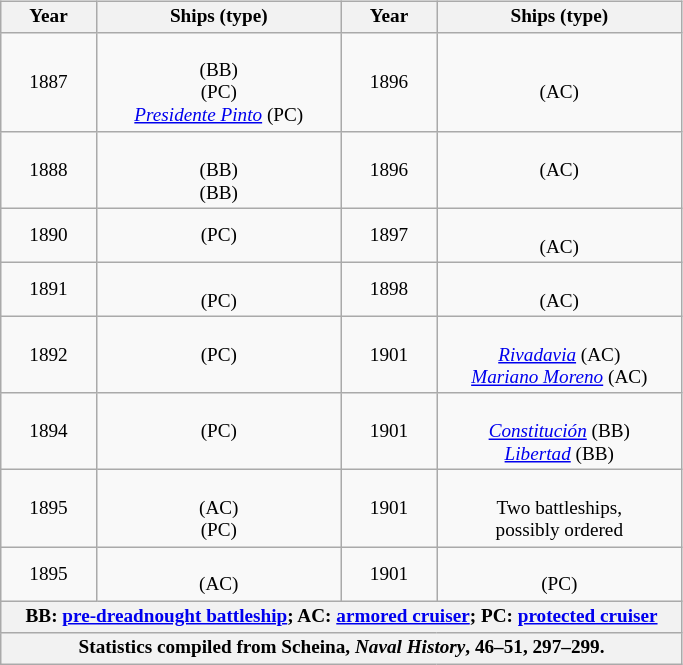<table class="wikitable plainrowheaders floatright" align="right" style="text-align: center; width:36%; font-size:80%; border:1px solid darkgray;" border="1">
<tr>
<th scope="row" style="width:12%;"><div><strong>Year</strong></div></th>
<th scope="row" style="width:31%;"><div><strong>Ships (type)</strong></div></th>
<th scope="row" style="width:12%;"><div><strong>Year</strong></div></th>
<th scope="row" style="width:31%;"><div><strong>Ships (type)</strong></div></th>
</tr>
<tr>
<td>1887 </td>
<td><br> (BB)<br>
 (PC)<br>
<a href='#'><em>Presidente Pinto</em></a> (PC)<br></td>
<td>1896 </td>
<td><br> (AC)<br></td>
</tr>
<tr>
<td>1888 </td>
<td><br> (BB)<br>
 (BB)</td>
<td>1896 </td>
<td> (AC)</td>
</tr>
<tr>
<td>1890 </td>
<td> (PC)</td>
<td>1897 </td>
<td><br> (AC)</td>
</tr>
<tr>
<td>1891 </td>
<td><br> (PC)<br></td>
<td>1898 </td>
<td><br> (AC)</td>
</tr>
<tr>
<td>1892 </td>
<td> (PC)</td>
<td>1901 </td>
<td><br><a href='#'><em>Rivadavia</em></a> (AC)<br>
<a href='#'><em>Mariano Moreno</em></a> (AC)</td>
</tr>
<tr>
<td>1894 </td>
<td> (PC)</td>
<td>1901 </td>
<td><br><a href='#'><em>Constitución</em></a> (BB)<br>
<a href='#'><em>Libertad</em></a> (BB)</td>
</tr>
<tr>
<td>1895 </td>
<td><br> (AC)<br>
 (PC)<br></td>
<td>1901 </td>
<td><br>Two battleships,<br>possibly ordered</td>
</tr>
<tr>
<td>1895 </td>
<td><br> (AC)</td>
<td>1901 </td>
<td><br> (PC)</td>
</tr>
<tr>
<th scope="row" colspan="4"><div>BB: <a href='#'>pre-dreadnought battleship</a>; AC: <a href='#'>armored cruiser</a>; PC: <a href='#'>protected cruiser</a></div></th>
</tr>
<tr>
<th scope="row" colspan="4"><div>Statistics compiled from Scheina, <em>Naval History</em>, 46–51, 297–299.</div></th>
</tr>
</table>
